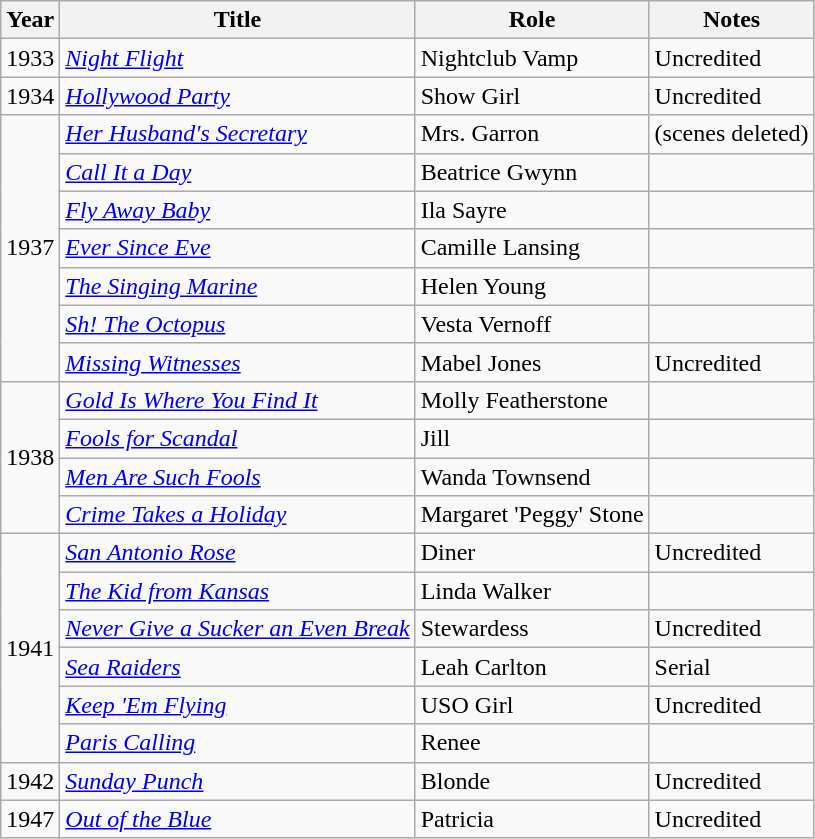<table class="wikitable">
<tr>
<th>Year</th>
<th>Title</th>
<th>Role</th>
<th>Notes</th>
</tr>
<tr>
<td>1933</td>
<td><em><a href='#'>Night Flight</a></em></td>
<td>Nightclub Vamp</td>
<td>Uncredited</td>
</tr>
<tr>
<td>1934</td>
<td><em><a href='#'>Hollywood Party</a></em></td>
<td>Show Girl</td>
<td>Uncredited</td>
</tr>
<tr>
<td rowspan=7>1937</td>
<td><em><a href='#'>Her Husband's Secretary</a></em></td>
<td>Mrs. Garron</td>
<td>(scenes deleted)</td>
</tr>
<tr>
<td><em><a href='#'>Call It a Day</a></em></td>
<td>Beatrice Gwynn</td>
<td></td>
</tr>
<tr>
<td><em><a href='#'>Fly Away Baby</a></em></td>
<td>Ila Sayre</td>
<td></td>
</tr>
<tr>
<td><em><a href='#'>Ever Since Eve</a></em></td>
<td>Camille Lansing</td>
<td></td>
</tr>
<tr>
<td><em><a href='#'>The Singing Marine</a></em></td>
<td>Helen Young</td>
<td></td>
</tr>
<tr>
<td><em><a href='#'>Sh! The Octopus</a></em></td>
<td>Vesta Vernoff</td>
<td></td>
</tr>
<tr>
<td><em><a href='#'>Missing Witnesses</a></em></td>
<td>Mabel Jones</td>
<td>Uncredited</td>
</tr>
<tr>
<td rowspan=4>1938</td>
<td><em><a href='#'>Gold Is Where You Find It</a></em></td>
<td>Molly Featherstone</td>
<td></td>
</tr>
<tr>
<td><em><a href='#'>Fools for Scandal</a></em></td>
<td>Jill</td>
<td></td>
</tr>
<tr>
<td><em><a href='#'>Men Are Such Fools</a></em></td>
<td>Wanda Townsend</td>
<td></td>
</tr>
<tr>
<td><em><a href='#'>Crime Takes a Holiday</a></em></td>
<td>Margaret 'Peggy' Stone</td>
<td></td>
</tr>
<tr>
<td rowspan=6>1941</td>
<td><em><a href='#'>San Antonio Rose</a></em></td>
<td>Diner</td>
<td>Uncredited</td>
</tr>
<tr>
<td><em><a href='#'>The Kid from Kansas</a></em></td>
<td>Linda Walker</td>
<td></td>
</tr>
<tr>
<td><em><a href='#'>Never Give a Sucker an Even Break</a></em></td>
<td>Stewardess</td>
<td>Uncredited</td>
</tr>
<tr>
<td><em><a href='#'>Sea Raiders</a></em></td>
<td>Leah Carlton</td>
<td>Serial</td>
</tr>
<tr>
<td><em><a href='#'>Keep 'Em Flying</a></em></td>
<td>USO Girl</td>
<td>Uncredited</td>
</tr>
<tr>
<td><em><a href='#'>Paris Calling</a></em></td>
<td>Renee</td>
<td></td>
</tr>
<tr>
<td>1942</td>
<td><em><a href='#'>Sunday Punch</a></em></td>
<td>Blonde</td>
<td>Uncredited</td>
</tr>
<tr>
<td>1947</td>
<td><em><a href='#'>Out of the Blue</a></em></td>
<td>Patricia</td>
<td>Uncredited</td>
</tr>
</table>
